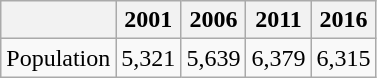<table class="wikitable">
<tr>
<th></th>
<th>2001</th>
<th>2006</th>
<th>2011</th>
<th>2016</th>
</tr>
<tr>
<td>Population</td>
<td>5,321</td>
<td>5,639</td>
<td>6,379</td>
<td>6,315</td>
</tr>
</table>
